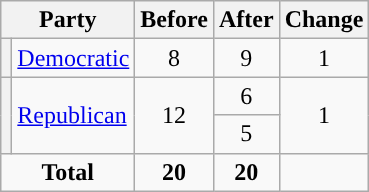<table class="wikitable" style="text-align:center;">
<tr>
<th colspan="2">Party</th>
<th>Before</th>
<th>After</th>
<th>Change</th>
</tr>
<tr>
<th style="background-color:"></th>
<td style="text-align:left;"><a href='#'>Democratic</a></td>
<td>8</td>
<td>9</td>
<td> 1</td>
</tr>
<tr>
<th rowspan="2" style="background-color:"></th>
<td rowspan="2" style="text-align:left;"><a href='#'>Republican</a></td>
<td rowspan="2" >12</td>
<td>6</td>
<td rowspan="2"> 1</td>
</tr>
<tr>
<td>5</td>
</tr>
<tr>
<td colspan="2"><strong>Total</strong></td>
<td><strong>20</strong></td>
<td><strong>20</strong></td>
<td></td>
</tr>
</table>
